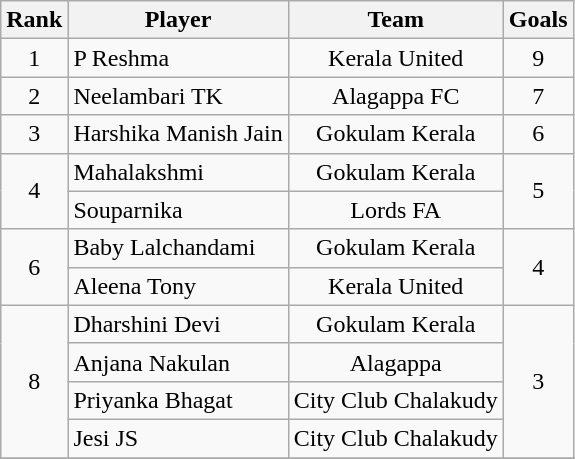<table class="wikitable" style="text-align:"center">
<tr>
<th>Rank</th>
<th>Player</th>
<th>Team</th>
<th>Goals</th>
</tr>
<tr>
<td rowspan="1" align="center">1</td>
<td align="left"> P Reshma</td>
<td rowspan="1" align="center">Kerala United</td>
<td rowspan="1" align="center">9</td>
</tr>
<tr>
<td rowspan="1" align="center">2</td>
<td align="left"> Neelambari TK</td>
<td rowspan="1" align="center">Alagappa FC</td>
<td rowspan="1" align="center">7</td>
</tr>
<tr>
<td rowspan="1" align="center">3</td>
<td align="left"> Harshika Manish Jain</td>
<td rowspan="1" align="center">Gokulam Kerala</td>
<td rowspan="1" align="center">6</td>
</tr>
<tr>
<td rowspan="2" align="center">4</td>
<td align="left"> Mahalakshmi</td>
<td rowspan="1" align="center">Gokulam Kerala</td>
<td rowspan="2" align="center">5</td>
</tr>
<tr>
<td align="left"> Souparnika</td>
<td rowspan="1" align="center">Lords FA</td>
</tr>
<tr>
<td rowspan="2" align="center">6</td>
<td align="left"> Baby Lalchandami</td>
<td rowspan="1" align="center">Gokulam Kerala</td>
<td rowspan="2" align="center">4</td>
</tr>
<tr>
<td align="left"> Aleena Tony</td>
<td rowspan="1" align="center">Kerala United</td>
</tr>
<tr>
<td rowspan="4" align="center">8</td>
<td align="left"> Dharshini Devi</td>
<td rowspan="1" align="center">Gokulam Kerala</td>
<td rowspan="4" align="center">3</td>
</tr>
<tr>
<td align="left"> Anjana Nakulan</td>
<td rowspan="1" align="center">Alagappa</td>
</tr>
<tr>
<td align="left"> Priyanka Bhagat</td>
<td rowspan="1" align="center">City Club Chalakudy</td>
</tr>
<tr>
<td align="left"> Jesi JS</td>
<td rowspan="1" align="center">City Club Chalakudy</td>
</tr>
<tr>
</tr>
</table>
